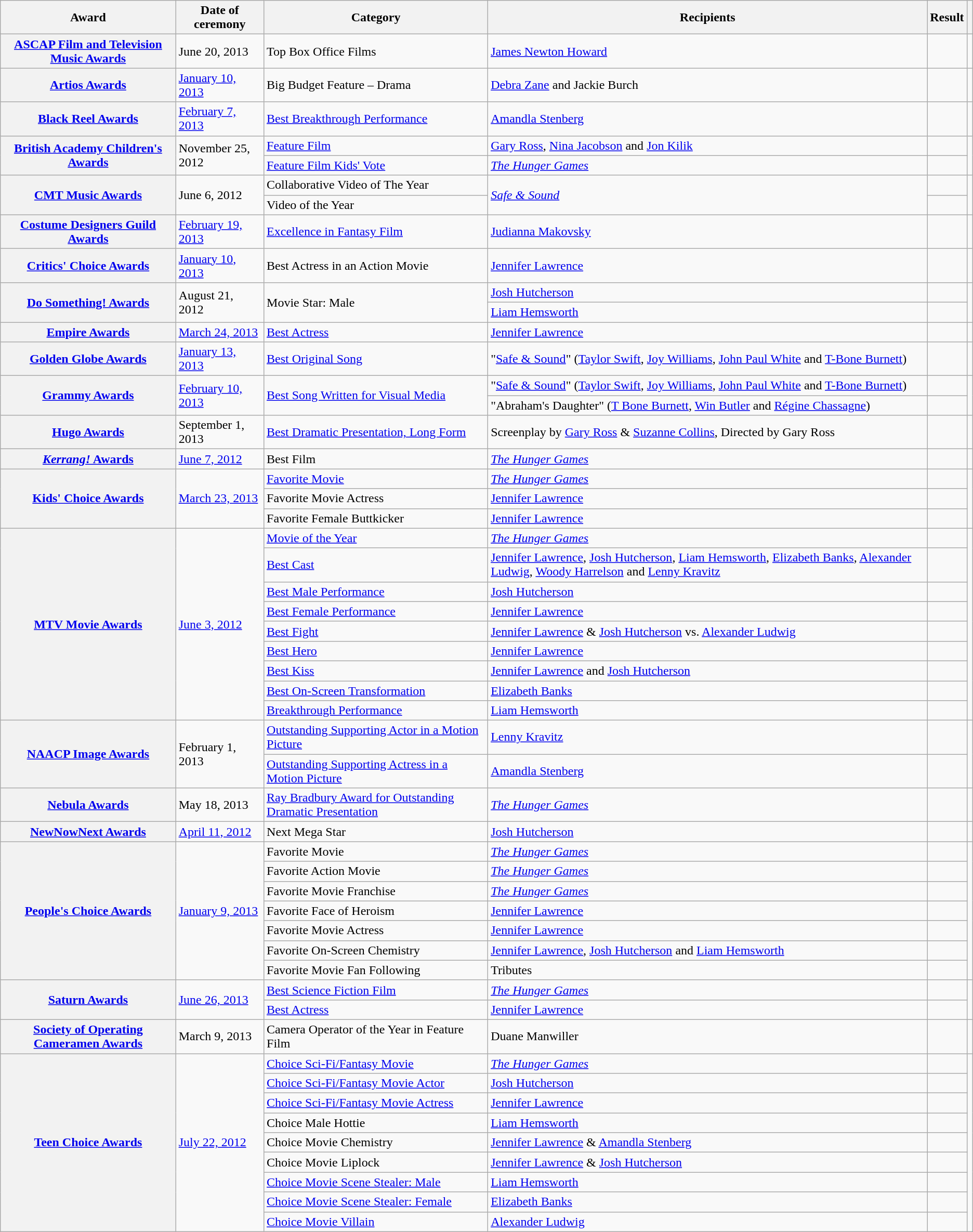<table class="wikitable plainrowheaders sortable">
<tr>
<th scope="col">Award</th>
<th scope="col">Date of ceremony</th>
<th scope="col">Category</th>
<th scope="col">Recipients</th>
<th scope="col">Result</th>
<th scope="col" class="unsortable"></th>
</tr>
<tr>
<th scope="row"><a href='#'>ASCAP Film and Television Music Awards</a></th>
<td>June 20, 2013</td>
<td>Top Box Office Films</td>
<td><a href='#'>James Newton Howard</a></td>
<td></td>
<td style="text-align:center;"></td>
</tr>
<tr>
<th scope="row"><a href='#'>Artios Awards</a></th>
<td><a href='#'>January 10, 2013</a></td>
<td>Big Budget Feature – Drama</td>
<td><a href='#'>Debra Zane</a> and Jackie Burch</td>
<td></td>
<td style="text-align:center;"></td>
</tr>
<tr>
<th scope="row"><a href='#'>Black Reel Awards</a></th>
<td><a href='#'>February 7, 2013</a></td>
<td><a href='#'>Best Breakthrough Performance</a></td>
<td><a href='#'>Amandla Stenberg</a></td>
<td></td>
<td style="text-align:center;"></td>
</tr>
<tr>
<th scope="row" rowspan=2><a href='#'>British Academy Children's Awards</a></th>
<td rowspan=2>November 25, 2012</td>
<td><a href='#'>Feature Film</a></td>
<td><a href='#'>Gary Ross</a>, <a href='#'>Nina Jacobson</a> and <a href='#'>Jon Kilik</a></td>
<td></td>
<td rowspan=2 style="text-align:center;"></td>
</tr>
<tr>
<td><a href='#'>Feature Film Kids' Vote</a></td>
<td><em><a href='#'>The Hunger Games</a></em></td>
<td></td>
</tr>
<tr>
<th scope="row" rowspan=2><a href='#'>CMT Music Awards</a></th>
<td rowspan=2>June 6, 2012</td>
<td>Collaborative Video of The Year</td>
<td rowspan=2><em><a href='#'>Safe & Sound</a></em></td>
<td></td>
<td rowspan=2 style="text-align:center;"></td>
</tr>
<tr>
<td>Video of the Year</td>
<td></td>
</tr>
<tr>
<th scope="row"><a href='#'>Costume Designers Guild Awards</a></th>
<td><a href='#'>February 19, 2013</a></td>
<td><a href='#'>Excellence in Fantasy Film</a></td>
<td><a href='#'>Judianna Makovsky</a></td>
<td></td>
<td style="text-align:center;"></td>
</tr>
<tr>
<th scope="row"><a href='#'>Critics' Choice Awards</a></th>
<td><a href='#'>January 10, 2013</a></td>
<td>Best Actress in an Action Movie</td>
<td><a href='#'>Jennifer Lawrence</a></td>
<td></td>
<td style="text-align:center;"></td>
</tr>
<tr>
<th scope="row" rowspan=2><a href='#'>Do Something! Awards</a></th>
<td rowspan=2>August 21, 2012</td>
<td rowspan=2>Movie Star: Male</td>
<td><a href='#'>Josh Hutcherson</a></td>
<td></td>
<td rowspan=2 style="text-align:center;"></td>
</tr>
<tr>
<td><a href='#'>Liam Hemsworth</a></td>
<td></td>
</tr>
<tr>
<th scope="row"><a href='#'>Empire Awards</a></th>
<td><a href='#'>March 24, 2013</a></td>
<td><a href='#'>Best Actress</a></td>
<td><a href='#'>Jennifer Lawrence</a></td>
<td></td>
<td style="text-align:center;"></td>
</tr>
<tr>
<th scope="row"><a href='#'>Golden Globe Awards</a></th>
<td><a href='#'>January 13, 2013</a></td>
<td><a href='#'>Best Original Song</a></td>
<td>"<a href='#'>Safe & Sound</a>" (<a href='#'>Taylor Swift</a>, <a href='#'>Joy Williams</a>, <a href='#'>John Paul White</a> and <a href='#'>T-Bone Burnett</a>)</td>
<td></td>
<td style="text-align:center;"></td>
</tr>
<tr>
<th scope="row" rowspan=2><a href='#'>Grammy Awards</a></th>
<td rowspan=2><a href='#'>February 10, 2013</a></td>
<td rowspan=2><a href='#'>Best Song Written for Visual Media</a></td>
<td>"<a href='#'>Safe & Sound</a>" (<a href='#'>Taylor Swift</a>, <a href='#'>Joy Williams</a>, <a href='#'>John Paul White</a> and <a href='#'>T-Bone Burnett</a>)</td>
<td></td>
<td rowspan=2 style="text-align:center;"></td>
</tr>
<tr>
<td>"Abraham's Daughter" (<a href='#'>T Bone Burnett</a>, <a href='#'>Win Butler</a> and <a href='#'>Régine Chassagne</a>)</td>
<td></td>
</tr>
<tr>
<th scope="row"><a href='#'>Hugo Awards</a></th>
<td>September 1, 2013</td>
<td><a href='#'>Best Dramatic Presentation, Long Form</a></td>
<td>Screenplay by <a href='#'>Gary Ross</a> & <a href='#'>Suzanne Collins</a>, Directed by Gary Ross</td>
<td></td>
<td style="text-align:center;"></td>
</tr>
<tr>
<th scope="row"><a href='#'><em>Kerrang!</em> Awards</a></th>
<td><a href='#'>June 7, 2012</a></td>
<td>Best Film</td>
<td><em><a href='#'>The Hunger Games</a></em></td>
<td></td>
<td style="text-align:center;"></td>
</tr>
<tr>
<th scope="row" rowspan=3><a href='#'>Kids' Choice Awards</a></th>
<td rowspan=3><a href='#'>March 23, 2013</a></td>
<td><a href='#'>Favorite Movie</a></td>
<td><em><a href='#'>The Hunger Games</a></em></td>
<td></td>
<td style="text-align:center;" rowspan=3></td>
</tr>
<tr>
<td>Favorite Movie Actress</td>
<td><a href='#'>Jennifer Lawrence</a></td>
<td></td>
</tr>
<tr>
<td>Favorite Female Buttkicker</td>
<td><a href='#'>Jennifer Lawrence</a></td>
<td></td>
</tr>
<tr>
<th scope="row" rowspan=9><a href='#'>MTV Movie Awards</a></th>
<td rowspan=9><a href='#'>June 3, 2012</a></td>
<td><a href='#'>Movie of the Year</a></td>
<td><em><a href='#'>The Hunger Games</a></em></td>
<td></td>
<td rowspan=9 style="text-align:center;"></td>
</tr>
<tr>
<td><a href='#'>Best Cast</a></td>
<td><a href='#'>Jennifer Lawrence</a>, <a href='#'>Josh Hutcherson</a>, <a href='#'>Liam Hemsworth</a>, <a href='#'>Elizabeth Banks</a>, <a href='#'>Alexander Ludwig</a>, <a href='#'>Woody Harrelson</a> and <a href='#'>Lenny Kravitz</a></td>
<td></td>
</tr>
<tr>
<td><a href='#'>Best Male Performance</a></td>
<td><a href='#'>Josh Hutcherson</a></td>
<td></td>
</tr>
<tr>
<td><a href='#'>Best Female Performance</a></td>
<td><a href='#'>Jennifer Lawrence</a></td>
<td></td>
</tr>
<tr>
<td><a href='#'>Best Fight</a></td>
<td><a href='#'>Jennifer Lawrence</a> & <a href='#'>Josh Hutcherson</a> vs. <a href='#'>Alexander Ludwig</a></td>
<td></td>
</tr>
<tr>
<td><a href='#'>Best Hero</a></td>
<td><a href='#'>Jennifer Lawrence</a></td>
<td></td>
</tr>
<tr>
<td><a href='#'>Best Kiss</a></td>
<td><a href='#'>Jennifer Lawrence</a> and <a href='#'>Josh Hutcherson</a></td>
<td></td>
</tr>
<tr>
<td><a href='#'>Best On-Screen Transformation</a></td>
<td><a href='#'>Elizabeth Banks</a></td>
<td></td>
</tr>
<tr>
<td><a href='#'>Breakthrough Performance</a></td>
<td><a href='#'>Liam Hemsworth</a></td>
<td></td>
</tr>
<tr>
<th scope="row" rowspan=2><a href='#'>NAACP Image Awards</a></th>
<td rowspan=2>February 1, 2013</td>
<td><a href='#'>Outstanding Supporting Actor in a Motion Picture</a></td>
<td><a href='#'>Lenny Kravitz</a></td>
<td></td>
<td rowspan=2 style="text-align:center;"></td>
</tr>
<tr>
<td><a href='#'>Outstanding Supporting Actress in a Motion Picture</a></td>
<td><a href='#'>Amandla Stenberg</a></td>
<td></td>
</tr>
<tr>
<th scope="row"><a href='#'>Nebula Awards</a></th>
<td>May 18, 2013</td>
<td><a href='#'>Ray Bradbury Award for Outstanding Dramatic Presentation</a></td>
<td><em><a href='#'>The Hunger Games</a></em></td>
<td></td>
<td style="text-align:center;"></td>
</tr>
<tr>
<th scope="row"><a href='#'>NewNowNext Awards</a></th>
<td><a href='#'>April 11, 2012</a></td>
<td>Next Mega Star</td>
<td><a href='#'>Josh Hutcherson</a></td>
<td></td>
<td style="text-align:center;"></td>
</tr>
<tr>
<th scope="row" rowspan=7><a href='#'>People's Choice Awards</a></th>
<td rowspan=7><a href='#'>January 9, 2013</a></td>
<td>Favorite Movie</td>
<td><em><a href='#'>The Hunger Games</a></em></td>
<td></td>
<td rowspan=7 style="text-align:center;"></td>
</tr>
<tr>
<td>Favorite Action Movie</td>
<td><em><a href='#'>The Hunger Games</a></em></td>
<td></td>
</tr>
<tr>
<td>Favorite Movie Franchise</td>
<td><em><a href='#'>The Hunger Games</a></em></td>
<td></td>
</tr>
<tr>
<td>Favorite Face of Heroism</td>
<td><a href='#'>Jennifer Lawrence</a></td>
<td></td>
</tr>
<tr>
<td>Favorite Movie Actress</td>
<td><a href='#'>Jennifer Lawrence</a></td>
<td></td>
</tr>
<tr>
<td>Favorite On-Screen Chemistry</td>
<td><a href='#'>Jennifer Lawrence</a>, <a href='#'>Josh Hutcherson</a> and <a href='#'>Liam Hemsworth</a></td>
<td></td>
</tr>
<tr>
<td>Favorite Movie Fan Following</td>
<td>Tributes</td>
<td></td>
</tr>
<tr>
<th scope="row" rowspan=2><a href='#'>Saturn Awards</a></th>
<td rowspan=2><a href='#'>June 26, 2013</a></td>
<td><a href='#'>Best Science Fiction Film</a></td>
<td><em><a href='#'>The Hunger Games</a></em></td>
<td></td>
<td rowspan=2 style="text-align:center;"></td>
</tr>
<tr>
<td><a href='#'>Best Actress</a></td>
<td><a href='#'>Jennifer Lawrence</a></td>
<td></td>
</tr>
<tr>
<th scope="row"><a href='#'>Society of Operating Cameramen Awards</a></th>
<td>March 9, 2013</td>
<td>Camera Operator of the Year in Feature Film</td>
<td>Duane Manwiller</td>
<td></td>
<td style="text-align:center;"></td>
</tr>
<tr>
<th scope="row" rowspan=9><a href='#'>Teen Choice Awards</a></th>
<td rowspan="9"><a href='#'>July 22, 2012</a></td>
<td><a href='#'>Choice Sci-Fi/Fantasy Movie</a></td>
<td><em><a href='#'>The Hunger Games</a></em></td>
<td></td>
<td rowspan=9 style="text-align:center;"></td>
</tr>
<tr>
<td><a href='#'>Choice Sci-Fi/Fantasy Movie Actor</a></td>
<td><a href='#'>Josh Hutcherson</a></td>
<td></td>
</tr>
<tr>
<td><a href='#'>Choice Sci-Fi/Fantasy Movie Actress</a></td>
<td><a href='#'>Jennifer Lawrence</a></td>
<td></td>
</tr>
<tr>
<td>Choice Male Hottie</td>
<td><a href='#'>Liam Hemsworth</a></td>
<td></td>
</tr>
<tr>
<td>Choice Movie Chemistry</td>
<td><a href='#'>Jennifer Lawrence</a> & <a href='#'>Amandla Stenberg</a></td>
<td></td>
</tr>
<tr>
<td>Choice Movie Liplock</td>
<td><a href='#'>Jennifer Lawrence</a> & <a href='#'>Josh Hutcherson</a></td>
<td></td>
</tr>
<tr>
<td><a href='#'>Choice Movie Scene Stealer: Male</a></td>
<td><a href='#'>Liam Hemsworth</a></td>
<td></td>
</tr>
<tr>
<td><a href='#'>Choice Movie Scene Stealer: Female</a></td>
<td><a href='#'>Elizabeth Banks</a></td>
<td></td>
</tr>
<tr>
<td><a href='#'>Choice Movie Villain</a></td>
<td><a href='#'>Alexander Ludwig</a></td>
<td></td>
</tr>
</table>
